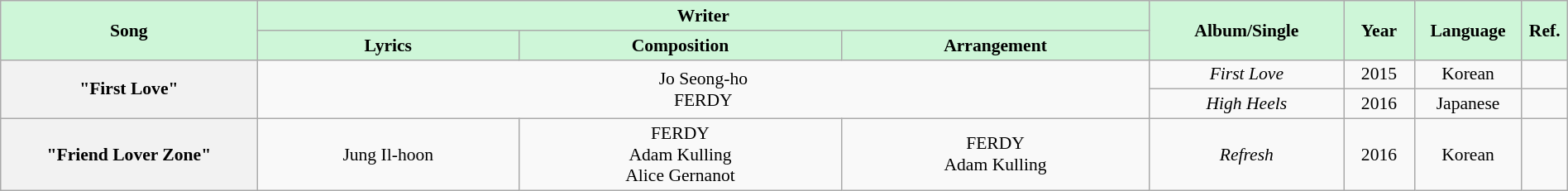<table class="wikitable" style="margin:0.5em auto; clear:both; font-size:.9em; text-align:center; width:100%">
<tr>
<th rowspan="2" style="width:200px; background:#CEF6D8;">Song</th>
<th colspan="3" style="width:900px; background:#CEF6D8;">Writer</th>
<th rowspan="2" style="width:150px; background:#CEF6D8;">Album/Single</th>
<th rowspan="2" style="width:50px; background:#CEF6D8;">Year</th>
<th rowspan="2" style="width:80px; background:#CEF6D8;">Language</th>
<th rowspan="2" style="width:30px; background:#CEF6D8;">Ref.</th>
</tr>
<tr>
<th style=background:#CEF6D8;">Lyrics</th>
<th style=background:#CEF6D8;">Composition</th>
<th style=background:#CEF6D8;">Arrangement</th>
</tr>
<tr>
<th rowspan="2">"First Love" <br></th>
<td rowspan="2" colspan="3">Jo Seong-ho<br> FERDY</td>
<td><em>First Love</em></td>
<td>2015</td>
<td>Korean</td>
<td></td>
</tr>
<tr>
<td><em>High Heels</em></td>
<td>2016</td>
<td>Japanese</td>
<td></td>
</tr>
<tr>
<th>"Friend Lover Zone" <br></th>
<td>Jung Il-hoon</td>
<td>FERDY<br> Adam Kulling<br> Alice Gernanot</td>
<td>FERDY<br> Adam Kulling</td>
<td><em>Refresh</em></td>
<td>2016</td>
<td>Korean</td>
<td></td>
</tr>
</table>
